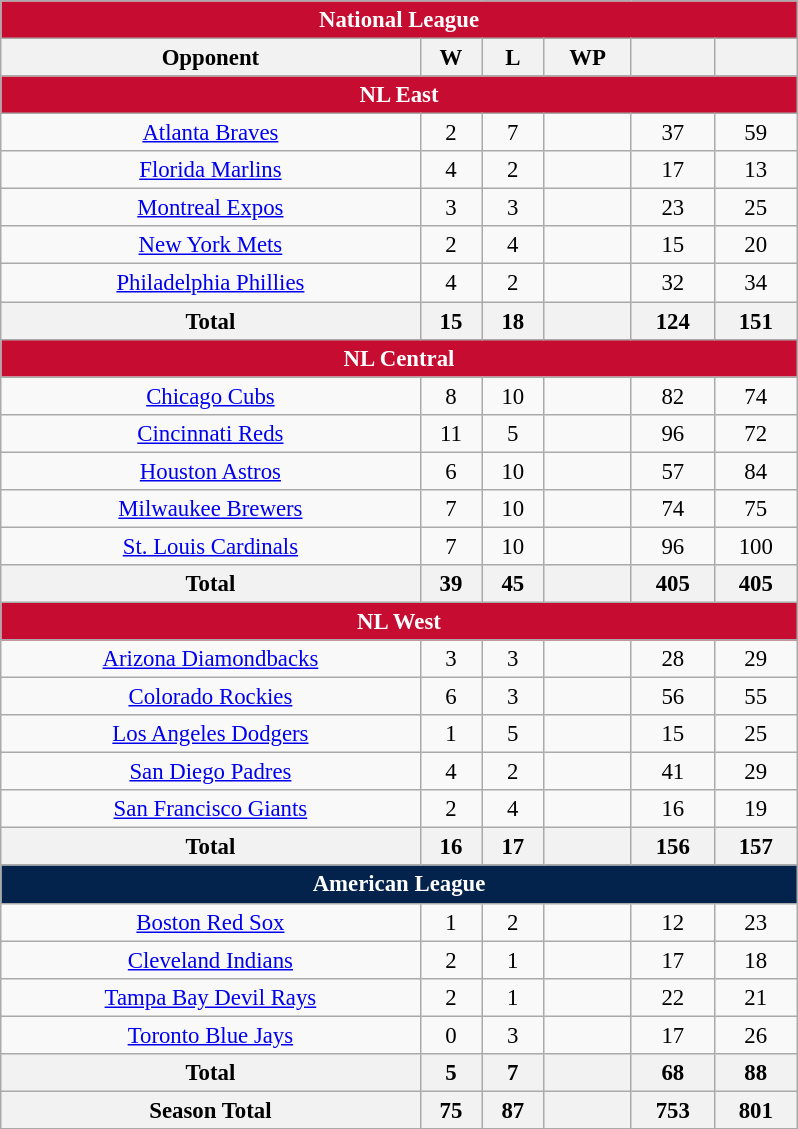<table class="wikitable" style="font-size:95%; text-align:center; width:35em;margin: 0.5em auto;">
<tr>
<td colspan="7" style="background:#c60c30;color:#fff"><strong>National League</strong></td>
</tr>
<tr>
<th>Opponent</th>
<th>W</th>
<th>L</th>
<th>WP</th>
<th></th>
<th></th>
</tr>
<tr>
<td colspan="7" style="background:#c60c30;color:#fff"><strong>NL East</strong></td>
</tr>
<tr>
<td><a href='#'>Atlanta Braves</a></td>
<td>2</td>
<td>7</td>
<td></td>
<td>37</td>
<td>59</td>
</tr>
<tr>
<td><a href='#'>Florida Marlins</a></td>
<td>4</td>
<td>2</td>
<td></td>
<td>17</td>
<td>13</td>
</tr>
<tr>
<td><a href='#'>Montreal Expos</a></td>
<td>3</td>
<td>3</td>
<td></td>
<td>23</td>
<td>25</td>
</tr>
<tr>
<td><a href='#'>New York Mets</a></td>
<td>2</td>
<td>4</td>
<td></td>
<td>15</td>
<td>20</td>
</tr>
<tr>
<td><a href='#'>Philadelphia Phillies</a></td>
<td>4</td>
<td>2</td>
<td></td>
<td>32</td>
<td>34</td>
</tr>
<tr>
<th>Total</th>
<th>15</th>
<th>18</th>
<th></th>
<th>124</th>
<th>151</th>
</tr>
<tr>
<td colspan="7" style="background:#c60c30;color:#fff"><strong>NL Central</strong></td>
</tr>
<tr>
<td><a href='#'>Chicago Cubs</a></td>
<td>8</td>
<td>10</td>
<td></td>
<td>82</td>
<td>74</td>
</tr>
<tr>
<td><a href='#'>Cincinnati Reds</a></td>
<td>11</td>
<td>5</td>
<td></td>
<td>96</td>
<td>72</td>
</tr>
<tr>
<td><a href='#'>Houston Astros</a></td>
<td>6</td>
<td>10</td>
<td></td>
<td>57</td>
<td>84</td>
</tr>
<tr>
<td><a href='#'>Milwaukee Brewers</a></td>
<td>7</td>
<td>10</td>
<td></td>
<td>74</td>
<td>75</td>
</tr>
<tr>
<td><a href='#'>St. Louis Cardinals</a></td>
<td>7</td>
<td>10</td>
<td></td>
<td>96</td>
<td>100</td>
</tr>
<tr>
<th>Total</th>
<th>39</th>
<th>45</th>
<th></th>
<th>405</th>
<th>405</th>
</tr>
<tr>
<td colspan="7" style="background:#c60c30;color:#fff"><strong>NL West</strong></td>
</tr>
<tr>
<td><a href='#'>Arizona Diamondbacks</a></td>
<td>3</td>
<td>3</td>
<td></td>
<td>28</td>
<td>29</td>
</tr>
<tr>
<td><a href='#'>Colorado Rockies</a></td>
<td>6</td>
<td>3</td>
<td></td>
<td>56</td>
<td>55</td>
</tr>
<tr>
<td><a href='#'>Los Angeles Dodgers</a></td>
<td>1</td>
<td>5</td>
<td></td>
<td>15</td>
<td>25</td>
</tr>
<tr>
<td><a href='#'>San Diego Padres</a></td>
<td>4</td>
<td>2</td>
<td></td>
<td>41</td>
<td>29</td>
</tr>
<tr>
<td><a href='#'>San Francisco Giants</a></td>
<td>2</td>
<td>4</td>
<td></td>
<td>16</td>
<td>19</td>
</tr>
<tr>
<th>Total</th>
<th>16</th>
<th>17</th>
<th></th>
<th>156</th>
<th>157</th>
</tr>
<tr>
<td colspan="7" style="background:#03224c;color:#fff"><strong>American League</strong></td>
</tr>
<tr>
<td><a href='#'>Boston Red Sox</a></td>
<td>1</td>
<td>2</td>
<td></td>
<td>12</td>
<td>23</td>
</tr>
<tr>
<td><a href='#'>Cleveland Indians</a></td>
<td>2</td>
<td>1</td>
<td></td>
<td>17</td>
<td>18</td>
</tr>
<tr>
<td><a href='#'>Tampa Bay Devil Rays</a></td>
<td>2</td>
<td>1</td>
<td></td>
<td>22</td>
<td>21</td>
</tr>
<tr>
<td><a href='#'>Toronto Blue Jays</a></td>
<td>0</td>
<td>3</td>
<td></td>
<td>17</td>
<td>26</td>
</tr>
<tr>
<th>Total</th>
<th>5</th>
<th>7</th>
<th></th>
<th>68</th>
<th>88</th>
</tr>
<tr>
<th>Season Total</th>
<th>75</th>
<th>87</th>
<th></th>
<th>753</th>
<th>801</th>
</tr>
</table>
